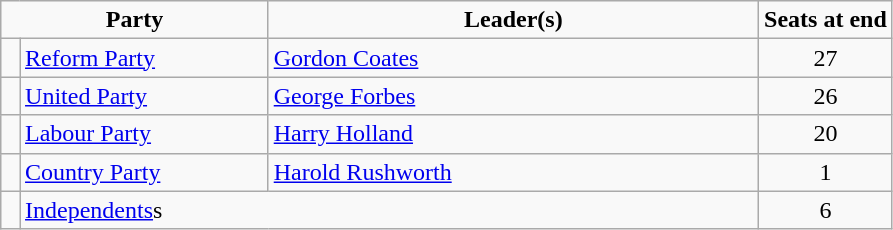<table class="wikitable">
<tr ------------------>
<td width=30% colspan=2 align=center><strong>Party</strong></td>
<td width=55% align=center><strong>Leader(s)</strong></td>
<td width=15% align=center><strong>Seats at end</strong></td>
</tr>
<tr ------------------>
<td></td>
<td><a href='#'>Reform Party</a></td>
<td><a href='#'>Gordon Coates</a></td>
<td align=center>27</td>
</tr>
<tr ------------------>
<td></td>
<td><a href='#'>United Party</a></td>
<td><a href='#'>George Forbes</a></td>
<td align=center>26</td>
</tr>
<tr ------------------>
<td></td>
<td><a href='#'>Labour Party</a></td>
<td><a href='#'>Harry Holland</a></td>
<td align=center>20</td>
</tr>
<tr ------------------>
<td></td>
<td><a href='#'>Country Party</a></td>
<td><a href='#'>Harold Rushworth</a></td>
<td align=center>1</td>
</tr>
<tr ------------------>
<td></td>
<td colspan=2><a href='#'>Independents</a>s</td>
<td align=center>6</td>
</tr>
</table>
